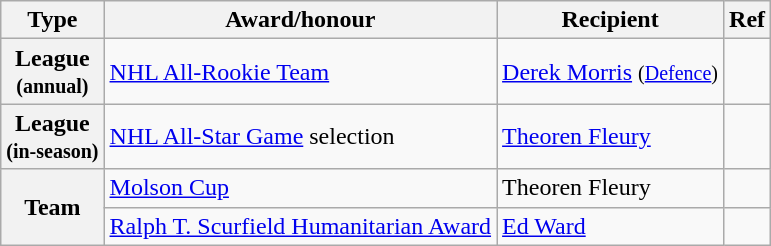<table class="wikitable">
<tr>
<th scope="col">Type</th>
<th scope="col">Award/honour</th>
<th scope="col">Recipient</th>
<th scope="col">Ref</th>
</tr>
<tr>
<th scope="row">League<br><small>(annual)</small></th>
<td><a href='#'>NHL All-Rookie Team</a></td>
<td><a href='#'>Derek Morris</a> <small>(<a href='#'>Defence</a>)</small></td>
<td></td>
</tr>
<tr>
<th scope="row">League<br><small>(in-season)</small></th>
<td><a href='#'>NHL All-Star Game</a> selection</td>
<td><a href='#'>Theoren Fleury</a></td>
<td></td>
</tr>
<tr>
<th scope="row" rowspan="2">Team</th>
<td><a href='#'>Molson Cup</a></td>
<td>Theoren Fleury</td>
<td></td>
</tr>
<tr>
<td><a href='#'>Ralph T. Scurfield Humanitarian Award</a></td>
<td><a href='#'>Ed Ward</a></td>
<td></td>
</tr>
</table>
